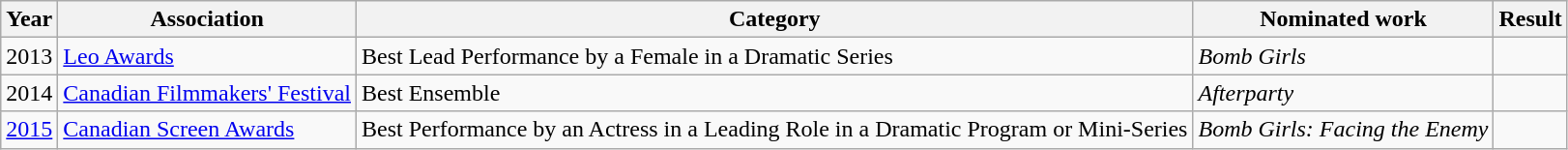<table class="wikitable sortable">
<tr>
<th>Year</th>
<th>Association</th>
<th>Category</th>
<th>Nominated work</th>
<th>Result</th>
</tr>
<tr>
<td>2013</td>
<td><a href='#'>Leo Awards</a></td>
<td>Best Lead Performance by a Female in a Dramatic Series</td>
<td><em>Bomb Girls</em></td>
<td></td>
</tr>
<tr>
<td>2014</td>
<td><a href='#'>Canadian Filmmakers' Festival</a></td>
<td>Best Ensemble </td>
<td><em>Afterparty</em></td>
<td></td>
</tr>
<tr>
<td><a href='#'>2015</a></td>
<td><a href='#'>Canadian Screen Awards</a></td>
<td>Best Performance by an Actress in a Leading Role in a Dramatic Program or Mini-Series</td>
<td><em>Bomb Girls: Facing the Enemy</em></td>
<td></td>
</tr>
</table>
